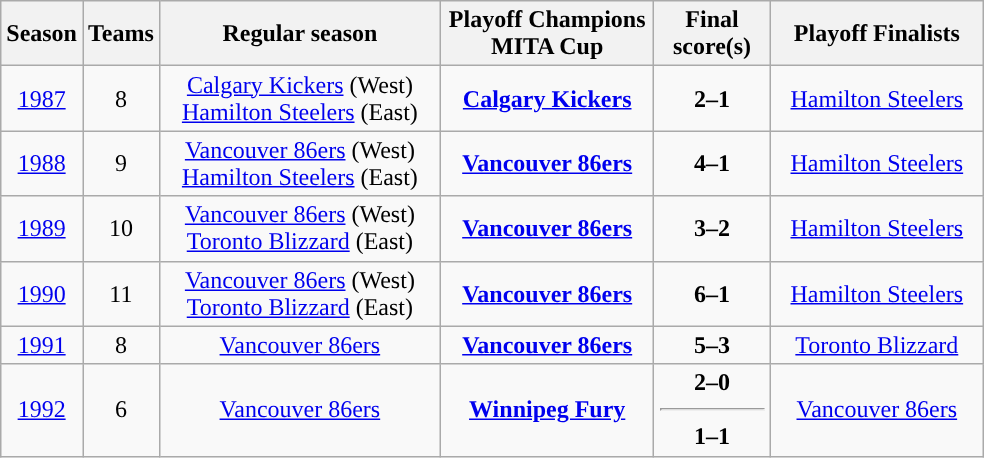<table class="wikitable" style="text-align:center">
<tr>
<th width="40">Season</th>
<th>Teams</th>
<th style="width:180px;">Regular season</th>
<th style="width:135px;">Playoff Champions<br>MITA Cup</th>
<th style="width:70px;">Final score(s)</th>
<th style="width:135px;">Playoff Finalists</th>
</tr>
<tr>
<td><a href='#'>1987</a></td>
<td>8</td>
<td><a href='#'>Calgary Kickers</a> (West)<br> <a href='#'>Hamilton Steelers</a> (East)</td>
<td><strong><a href='#'>Calgary Kickers</a></strong></td>
<td><strong>2–1</strong></td>
<td><a href='#'>Hamilton Steelers</a></td>
</tr>
<tr>
<td><a href='#'>1988</a></td>
<td>9</td>
<td><a href='#'>Vancouver 86ers</a> (West)<br> <a href='#'>Hamilton Steelers</a> (East)</td>
<td><strong><a href='#'>Vancouver 86ers</a></strong></td>
<td><strong>4–1</strong></td>
<td><a href='#'>Hamilton Steelers</a></td>
</tr>
<tr>
<td><a href='#'>1989</a></td>
<td>10</td>
<td><a href='#'>Vancouver 86ers</a> (West)<br> <a href='#'>Toronto Blizzard</a> (East)</td>
<td><strong><a href='#'>Vancouver 86ers</a></strong></td>
<td><strong>3–2</strong></td>
<td><a href='#'>Hamilton Steelers</a></td>
</tr>
<tr>
<td><a href='#'>1990</a></td>
<td>11</td>
<td><a href='#'>Vancouver 86ers</a> (West)<br> <a href='#'>Toronto Blizzard</a> (East)</td>
<td><strong><a href='#'>Vancouver 86ers</a></strong></td>
<td><strong>6–1</strong></td>
<td><a href='#'>Hamilton Steelers</a></td>
</tr>
<tr>
<td><a href='#'>1991</a></td>
<td>8</td>
<td><a href='#'>Vancouver 86ers</a></td>
<td><strong><a href='#'>Vancouver 86ers</a></strong></td>
<td><strong>5–3</strong></td>
<td><a href='#'>Toronto Blizzard</a></td>
</tr>
<tr>
<td><a href='#'>1992</a></td>
<td>6</td>
<td><a href='#'>Vancouver 86ers</a></td>
<td><strong><a href='#'>Winnipeg Fury</a></strong></td>
<td><strong>2–0<hr>1–1</strong></td>
<td><a href='#'>Vancouver 86ers</a></td>
</tr>
</table>
